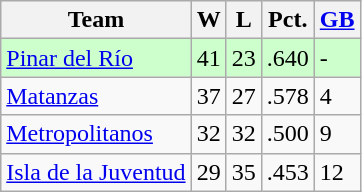<table class="wikitable">
<tr>
<th>Team</th>
<th>W</th>
<th>L</th>
<th>Pct.</th>
<th><a href='#'>GB</a></th>
</tr>
<tr style="background-color:#ccffcc;">
<td><a href='#'>Pinar del Río</a></td>
<td>41</td>
<td>23</td>
<td>.640</td>
<td>-</td>
</tr>
<tr>
<td><a href='#'>Matanzas</a></td>
<td>37</td>
<td>27</td>
<td>.578</td>
<td>4</td>
</tr>
<tr>
<td><a href='#'>Metropolitanos</a></td>
<td>32</td>
<td>32</td>
<td>.500</td>
<td>9</td>
</tr>
<tr>
<td><a href='#'>Isla de la Juventud</a></td>
<td>29</td>
<td>35</td>
<td>.453</td>
<td>12</td>
</tr>
</table>
